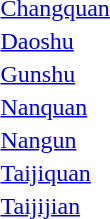<table>
<tr>
<td><a href='#'>Changquan</a></td>
<td></td>
<td></td>
<td></td>
</tr>
<tr>
<td><a href='#'>Daoshu</a></td>
<td></td>
<td></td>
<td></td>
</tr>
<tr>
<td><a href='#'>Gunshu</a></td>
<td></td>
<td></td>
<td></td>
</tr>
<tr>
<td><a href='#'>Nanquan</a></td>
<td></td>
<td></td>
<td></td>
</tr>
<tr>
<td><a href='#'>Nangun</a></td>
<td></td>
<td></td>
<td></td>
</tr>
<tr>
<td><a href='#'>Taijiquan</a></td>
<td></td>
<td></td>
<td></td>
</tr>
<tr>
<td><a href='#'>Taijijian</a></td>
<td></td>
<td></td>
<td></td>
</tr>
</table>
